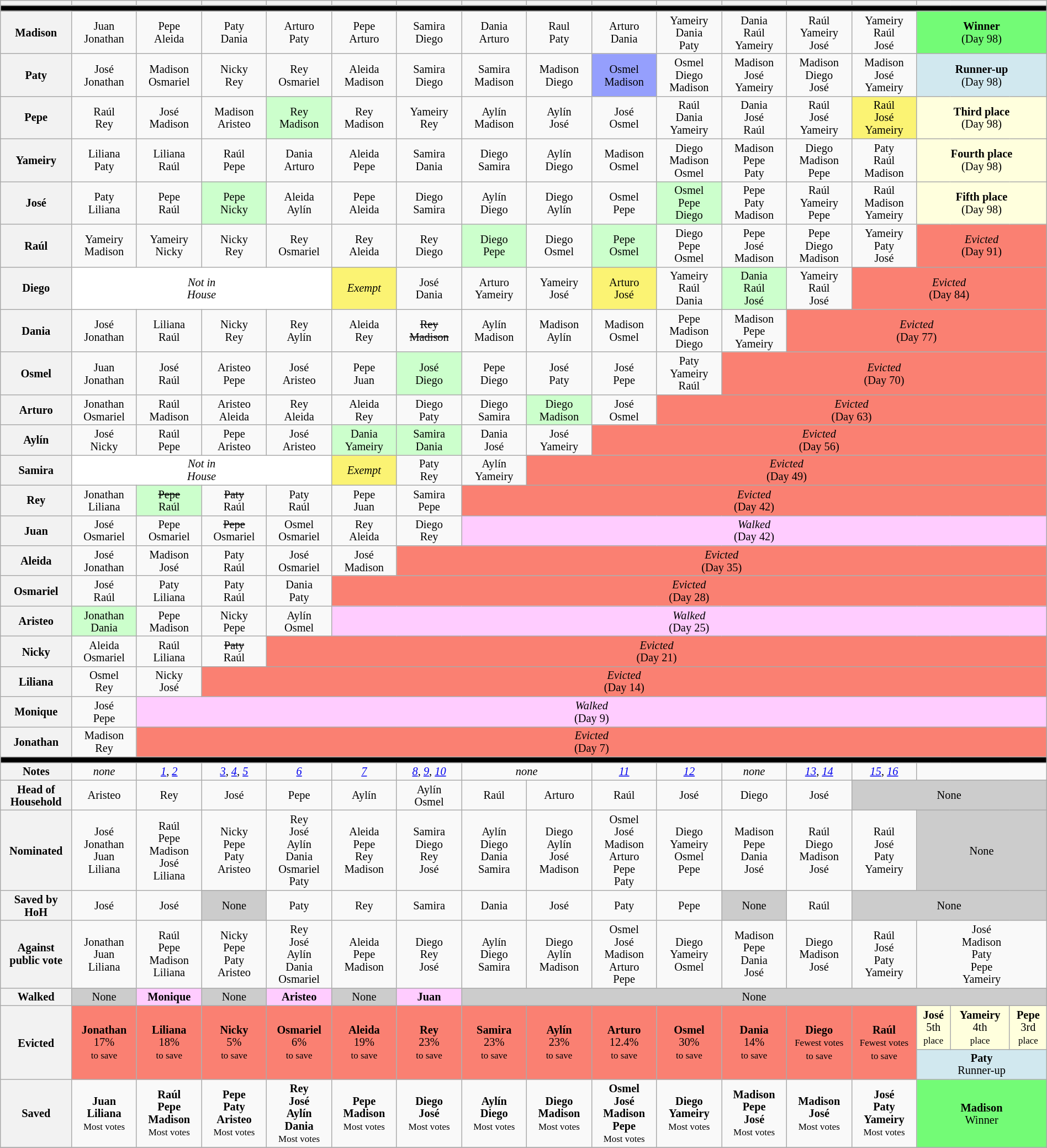<table class="wikitable" style="text-align:center; width:100%; font-size:85%; line-height:15px">
<tr>
<th style="width:5%"></th>
<th style="width:5%"></th>
<th style="width:5%"></th>
<th style="width:5%"></th>
<th style="width:5%"></th>
<th style="width:5%"></th>
<th style="width:5%"></th>
<th style="width:5%"></th>
<th style="width:5%"></th>
<th style="width:5%"></th>
<th style="width:5%"></th>
<th style="width:5%"></th>
<th style="width:5%"></th>
<th style="width:5%"></th>
<th colspan="3" style="width:10%"></th>
</tr>
<tr>
<th style="background:#000000;" colspan="18"></th>
</tr>
<tr>
<th>Madison</th>
<td>Juan<br>Jonathan</td>
<td>Pepe<br>Aleida</td>
<td>Paty<br>Dania</td>
<td>Arturo<br>Paty</td>
<td>Pepe<br>Arturo</td>
<td>Samira<br>Diego</td>
<td>Dania<br>Arturo</td>
<td>Raul<br>Paty</td>
<td>Arturo<br>Dania</td>
<td>Yameiry<br>Dania<br>Paty</td>
<td>Dania<br>Raúl<br>Yameiry</td>
<td>Raúl<br>Yameiry<br>José</td>
<td>Yameiry<br>Raúl<br>José</td>
<td colspan="3" style="background:#73FB76;"><strong>Winner</strong><br>(Day 98)</td>
</tr>
<tr>
<th>Paty</th>
<td>José<br>Jonathan</td>
<td>Madison<br>Osmariel</td>
<td>Nicky<br>Rey</td>
<td>Rey<br>Osmariel</td>
<td>Aleida<br>Madison</td>
<td>Samira<br>Diego</td>
<td>Samira<br>Madison</td>
<td>Madison<br>Diego</td>
<td style="background:#959ffd;">Osmel<br>Madison</td>
<td>Osmel<br>Diego<br>Madison</td>
<td>Madison<br>José<br>Yameiry</td>
<td>Madison<br>Diego<br>José</td>
<td>Madison<br>José<br>Yameiry</td>
<td colspan="3" style="background:#D1E8EF;"><strong>Runner-up</strong><br>(Day 98)</td>
</tr>
<tr>
<th>Pepe</th>
<td>Raúl<br>Rey</td>
<td>José<br>Madison</td>
<td>Madison<br>Aristeo</td>
<td style="background:#cfc;">Rey<br>Madison</td>
<td>Rey<br>Madison</td>
<td>Yameiry<br>Rey</td>
<td>Aylín<br>Madison</td>
<td>Aylín<br>José</td>
<td>José<br>Osmel</td>
<td>Raúl<br>Dania<br>Yameiry</td>
<td>Dania<br>José<br>Raúl</td>
<td>Raúl<br>José<br>Yameiry</td>
<td style="background:#FBF373">Raúl<br>José<br>Yameiry</td>
<td colspan="3" style="background:#FFFFDD;"><strong>Third place</strong><br>(Day 98)</td>
</tr>
<tr>
<th>Yameiry</th>
<td>Liliana<br>Paty</td>
<td>Liliana<br>Raúl</td>
<td>Raúl<br>Pepe</td>
<td>Dania<br>Arturo</td>
<td>Aleida<br>Pepe</td>
<td>Samira<br>Dania</td>
<td>Diego<br>Samira</td>
<td>Aylín<br>Diego</td>
<td>Madison<br>Osmel</td>
<td>Diego<br>Madison<br>Osmel</td>
<td>Madison<br>Pepe<br>Paty</td>
<td>Diego<br>Madison<br>Pepe</td>
<td>Paty<br>Raúl<br>Madison</td>
<td colspan="3" style="background:#FFFFDD;"><strong>Fourth place</strong><br>(Day 98)</td>
</tr>
<tr>
<th>José</th>
<td>Paty<br>Liliana</td>
<td>Pepe<br>Raúl</td>
<td style="background:#cfc;">Pepe<br>Nicky</td>
<td>Aleida<br>Aylín</td>
<td>Pepe<br>Aleida</td>
<td>Diego<br>Samira</td>
<td>Aylín<br>Diego</td>
<td>Diego<br>Aylín</td>
<td>Osmel<br>Pepe</td>
<td style="background:#cfc;">Osmel<br>Pepe<br>Diego</td>
<td>Pepe<br>Paty<br>Madison</td>
<td>Raúl<br>Yameiry<br>Pepe</td>
<td>Raúl<br>Madison<br>Yameiry</td>
<td colspan="3" style="background:#FFFFDD;"><strong>Fifth place</strong><br>(Day 98)</td>
</tr>
<tr>
<th>Raúl</th>
<td>Yameiry<br>Madison</td>
<td>Yameiry<br>Nicky</td>
<td>Nicky<br>Rey</td>
<td>Rey<br>Osmariel</td>
<td>Rey<br>Aleida</td>
<td>Rey<br>Diego</td>
<td style="background:#cfc;">Diego<br>Pepe</td>
<td>Diego<br>Osmel</td>
<td style="background:#cfc;">Pepe<br>Osmel</td>
<td>Diego<br>Pepe<br>Osmel</td>
<td>Pepe<br>José<br>Madison</td>
<td>Pepe<br>Diego<br>Madison</td>
<td>Yameiry<br>Paty<br>José</td>
<td colspan="3" style="background:salmon;"><em>Evicted</em><br>(Day 91)</td>
</tr>
<tr>
<th>Diego</th>
<td style="background:#FFF" colspan="4"><em>Not in<br>House</em></td>
<td style="background:#FBF373"><em>Exempt</em></td>
<td>José<br>Dania</td>
<td>Arturo<br>Yameiry</td>
<td>Yameiry<br>José</td>
<td style="background:#FBF373">Arturo<br>José</td>
<td>Yameiry<br>Raúl<br>Dania</td>
<td style="background:#cfc;">Dania<br>Raúl<br>José</td>
<td>Yameiry<br>Raúl<br>José</td>
<td colspan="5" style="background:salmon;"><em>Evicted</em><br>(Day 84)</td>
</tr>
<tr>
<th>Dania</th>
<td>José<br>Jonathan</td>
<td>Liliana<br>Raúl</td>
<td>Nicky<br>Rey</td>
<td>Rey<br>Aylín</td>
<td>Aleida<br>Rey</td>
<td><s>Rey<br>Madison</s></td>
<td>Aylín<br>Madison</td>
<td>Madison<br>Aylín</td>
<td>Madison<br>Osmel</td>
<td>Pepe<br>Madison<br>Diego</td>
<td>Madison<br>Pepe<br>Yameiry</td>
<td colspan="6" style="background:salmon;"><em>Evicted</em><br>(Day 77)</td>
</tr>
<tr>
<th>Osmel</th>
<td>Juan<br>Jonathan</td>
<td>José<br>Raúl</td>
<td>Aristeo<br>Pepe</td>
<td>José<br>Aristeo</td>
<td>Pepe<br>Juan</td>
<td style="background:#cfc;">José<br>Diego</td>
<td>Pepe<br>Diego</td>
<td>José<br>Paty</td>
<td>José<br>Pepe</td>
<td>Paty<br>Yameiry<br>Raúl</td>
<td colspan="7" style="background:salmon;"><em>Evicted</em><br>(Day 70)</td>
</tr>
<tr>
<th>Arturo</th>
<td>Jonathan<br>Osmariel</td>
<td>Raúl<br>Madison</td>
<td>Aristeo<br>Aleida</td>
<td>Rey<br>Aleida</td>
<td>Aleida<br>Rey</td>
<td>Diego<br>Paty</td>
<td>Diego<br>Samira</td>
<td style="background:#cfc;">Diego<br>Madison</td>
<td>José<br>Osmel</td>
<td colspan="8" style="background:salmon;"><em>Evicted</em><br>(Day 63)</td>
</tr>
<tr>
<th>Aylín</th>
<td>José<br>Nicky</td>
<td>Raúl<br>Pepe</td>
<td>Pepe<br>Aristeo</td>
<td>José<br>Aristeo</td>
<td style="background:#cfc;">Dania<br>Yameiry</td>
<td style="background:#cfc;">Samira<br>Dania</td>
<td>Dania<br>José</td>
<td>José<br>Yameiry</td>
<td colspan="9" style="background:salmon;"><em>Evicted</em><br>(Day 56)</td>
</tr>
<tr>
<th>Samira</th>
<td style="background:#FFF" colspan="4"><em>Not in<br>House</em></td>
<td style="background:#FBF373"><em>Exempt</em></td>
<td>Paty<br>Rey</td>
<td>Aylín<br>Yameiry</td>
<td colspan="10" style="background:salmon;"><em>Evicted</em><br>(Day 49)</td>
</tr>
<tr>
<th>Rey</th>
<td>Jonathan<br>Liliana</td>
<td style="background:#cfc;"><s>Pepe</s><br>Raúl</td>
<td><s>Paty</s><br>Raúl</td>
<td>Paty<br>Raúl</td>
<td>Pepe<br>Juan</td>
<td>Samira<br>Pepe</td>
<td colspan="11" style="background:salmon;"><em>Evicted</em><br>(Day 42)</td>
</tr>
<tr>
<th>Juan</th>
<td>José<br>Osmariel</td>
<td>Pepe<br>Osmariel</td>
<td><s>Pepe</s><br>Osmariel</td>
<td>Osmel<br>Osmariel</td>
<td>Rey<br>Aleida</td>
<td>Diego<br>Rey</td>
<td colspan="11" style="background:#fcf;"><em>Walked</em><br>(Day 42)</td>
</tr>
<tr>
<th>Aleida</th>
<td>José<br>Jonathan</td>
<td>Madison<br>José</td>
<td>Paty<br>Raúl</td>
<td>José<br>Osmariel</td>
<td>José<br>Madison</td>
<td colspan="12" style="background:salmon;"><em>Evicted</em><br>(Day 35)</td>
</tr>
<tr>
<th>Osmariel</th>
<td>José<br>Raúl</td>
<td>Paty<br>Liliana</td>
<td>Paty<br>Raúl</td>
<td>Dania<br>Paty</td>
<td colspan="13" style="background:salmon;"><em>Evicted</em><br>(Day 28)</td>
</tr>
<tr>
<th>Aristeo</th>
<td style="background:#cfc;">Jonathan<br>Dania</td>
<td>Pepe<br>Madison</td>
<td>Nicky<br>Pepe</td>
<td>Aylín<br>Osmel</td>
<td colspan="13" style="background:#fcf;"><em>Walked</em><br>(Day 25)</td>
</tr>
<tr>
<th>Nicky</th>
<td>Aleida<br>Osmariel</td>
<td>Raúl<br>Liliana</td>
<td><s>Paty</s><br>Raúl</td>
<td colspan="14" style="background:salmon;"><em>Evicted</em><br>(Day 21)</td>
</tr>
<tr>
<th>Liliana</th>
<td>Osmel<br>Rey</td>
<td>Nicky<br>José</td>
<td colspan="15" style="background:salmon;"><em>Evicted</em><br>(Day 14)</td>
</tr>
<tr>
<th>Monique</th>
<td>José<br>Pepe</td>
<td colspan="16" style="background:#fcf;"><em>Walked</em><br>(Day 9)</td>
</tr>
<tr>
<th>Jonathan</th>
<td>Madison<br>Rey</td>
<td colspan="16" style="background:salmon;"><em>Evicted</em><br>(Day 7)</td>
</tr>
<tr>
<th style="background:#000000;" colspan="17"></th>
</tr>
<tr>
<th>Notes</th>
<td><em>none</em></td>
<td><em><a href='#'>1</a></em>, <em><a href='#'>2</a></em></td>
<td><em><a href='#'>3</a></em>, <em><a href='#'>4</a></em>, <em><a href='#'>5</a></em></td>
<td><em><a href='#'>6</a></em></td>
<td><em><a href='#'>7</a></em></td>
<td><em><a href='#'>8</a></em>, <em><a href='#'>9</a></em>, <em><a href='#'>10</a></em></td>
<td colspan="2"><em>none</em></td>
<td><em><a href='#'>11</a></em></td>
<td><em><a href='#'>12</a></em></td>
<td><em>none</em></td>
<td><em><a href='#'>13</a></em>, <em><a href='#'>14</a></em></td>
<td><em><a href='#'>15</a></em>, <em><a href='#'>16</a></em></td>
<td colspan="3"></td>
</tr>
<tr>
<th>Head of Household</th>
<td>Aristeo</td>
<td>Rey</td>
<td>José</td>
<td>Pepe</td>
<td>Aylín</td>
<td>Aylín<br>Osmel</td>
<td>Raúl</td>
<td>Arturo</td>
<td>Raúl</td>
<td>José</td>
<td>Diego</td>
<td>José</td>
<td colspan="5" style="background:#ccc;">None</td>
</tr>
<tr>
<th>Nominated</th>
<td>José<br>Jonathan<br>Juan<br>Liliana</td>
<td>Raúl<br>Pepe<br>Madison<br>José<br>Liliana</td>
<td>Nicky<br>Pepe<br>Paty<br>Aristeo</td>
<td>Rey<br>José<br>Aylín<br>Dania<br>Osmariel<br>Paty</td>
<td>Aleida<br>Pepe<br>Rey<br>Madison</td>
<td>Samira<br>Diego<br>Rey<br>José</td>
<td>Aylín<br>Diego<br>Dania<br>Samira</td>
<td>Diego<br>Aylín<br>José<br>Madison</td>
<td>Osmel<br>José<br>Madison<br>Arturo<br>Pepe<br>Paty</td>
<td>Diego<br>Yameiry<br>Osmel<br>Pepe</td>
<td>Madison<br>Pepe<br>Dania<br>José</td>
<td>Raúl<br>Diego<br>Madison<br>José</td>
<td>Raúl<br>José<br>Paty<br>Yameiry</td>
<td colspan="3" style="background:#ccc;">None</td>
</tr>
<tr>
<th>Saved by HoH</th>
<td>José</td>
<td>José</td>
<td style="background:#ccc;">None</td>
<td>Paty</td>
<td>Rey</td>
<td>Samira</td>
<td>Dania</td>
<td>José</td>
<td>Paty</td>
<td>Pepe</td>
<td style="background:#ccc;">None</td>
<td>Raúl</td>
<td colspan="5" style="background:#ccc;">None</td>
</tr>
<tr>
<th>Against<br>public vote</th>
<td>Jonathan<br>Juan<br>Liliana</td>
<td>Raúl<br>Pepe<br>Madison<br>Liliana</td>
<td>Nicky<br>Pepe<br>Paty<br>Aristeo</td>
<td>Rey<br>José<br>Aylín<br>Dania<br>Osmariel</td>
<td>Aleida<br>Pepe<br>Madison</td>
<td>Diego<br>Rey<br>José</td>
<td>Aylín<br>Diego<br>Samira</td>
<td>Diego<br>Aylín<br>Madison</td>
<td>Osmel<br>José<br>Madison<br>Arturo<br>Pepe</td>
<td>Diego<br>Yameiry<br>Osmel</td>
<td>Madison<br>Pepe<br>Dania<br>José</td>
<td>Diego<br>Madison<br>José</td>
<td>Raúl<br>José<br>Paty<br>Yameiry</td>
<td colspan="3">José<br>Madison<br>Paty<br>Pepe<br>Yameiry</td>
</tr>
<tr>
<th>Walked</th>
<td style="background:#ccc;">None</td>
<td style="background:#fcf;"><strong>Monique</strong></td>
<td style="background:#ccc;">None</td>
<td style="background:#fcf;"><strong>Aristeo</strong></td>
<td style="background:#ccc;">None</td>
<td style="background:#fcf;"><strong>Juan</strong></td>
<td colspan="11" style="background:#ccc;">None</td>
</tr>
<tr>
<th rowspan="2">Evicted</th>
<td rowspan="2" style="background:salmon;"><strong>Jonathan</strong><br>17%<br><small>to save</small></td>
<td rowspan="2" style="background:salmon;"><strong>Liliana</strong><br>18%<br><small>to save</small></td>
<td rowspan="2" style="background:salmon;"><strong>Nicky</strong><br>5%<br><small>to save</small></td>
<td rowspan="2" style="background:salmon;"><strong>Osmariel</strong><br>6%<br><small>to save</small></td>
<td rowspan="2" style="background:salmon;"><strong>Aleida</strong><br>19%<br><small>to save</small></td>
<td rowspan="2" style="background:salmon;"><strong>Rey</strong><br>23%<br><small>to save</small></td>
<td rowspan="2" style="background:salmon;"><strong>Samira</strong><br>23%<br><small>to save</small></td>
<td rowspan="2" style="background:salmon;"><strong>Aylín</strong><br>23%<br><small>to save</small></td>
<td rowspan="2" style="background:salmon;"><strong>Arturo</strong><br>12.4%<br><small>to save</small></td>
<td rowspan="2" style="background:salmon;"><strong>Osmel</strong><br>30%<br><small>to save</small></td>
<td rowspan="2" style="background:salmon;"><strong>Dania</strong><br>14%<br><small>to save</small></td>
<td rowspan="2" style="background:salmon;"><strong>Diego</strong><br><small>Fewest votes<br>to save</small></td>
<td rowspan="2" style="background:salmon;"><strong>Raúl</strong><br><small>Fewest votes<br>to save</small></td>
<td style="background:#FFFFDD"><strong>José</strong><br>5th<br><small>place</small></td>
<td style="background:#FFFFDD"><strong>Yameiry</strong><br>4th<br><small>place</small></td>
<td style="background:#FFFFDD"><strong>Pepe</strong><br>3rd<br><small>place</small></td>
</tr>
<tr>
<td colspan="3" style="background:#D1E8EF"><strong>Paty</strong><br>Runner-up<br></td>
</tr>
<tr>
<th>Saved</th>
<td><strong>Juan</strong><br><strong>Liliana</strong><br><small>Most votes</small></td>
<td><strong>Raúl</strong><br><strong>Pepe</strong><br><strong>Madison</strong><br><small>Most votes</small></td>
<td><strong>Pepe</strong><br><strong>Paty</strong><br><strong>Aristeo</strong><br><small>Most votes</small></td>
<td><strong>Rey</strong><br><strong>José</strong><br><strong>Aylín</strong><br><strong>Dania</strong><br><small>Most votes</small></td>
<td><strong>Pepe</strong><br><strong>Madison</strong><br><small>Most votes</small></td>
<td><strong>Diego</strong><br><strong>José</strong><br><small>Most votes</small></td>
<td><strong>Aylín</strong><br><strong>Diego</strong><br><small>Most votes</small></td>
<td><strong>Diego</strong><br><strong>Madison</strong><br><small>Most votes</small></td>
<td><strong>Osmel</strong><br><strong>José</strong><br><strong>Madison</strong><br><strong>Pepe</strong><br><small>Most votes</small></td>
<td><strong>Diego</strong><br><strong>Yameiry</strong><br><small>Most votes</small></td>
<td><strong>Madison</strong><br><strong>Pepe</strong><br><strong>José</strong><br><small>Most votes</small></td>
<td><strong>Madison</strong><br><strong>José</strong><br><small>Most votes</small></td>
<td><strong>José</strong><br><strong>Paty</strong><br><strong>Yameiry</strong><br><small>Most votes</small></td>
<td colspan="3" style="background:#73FB76"><strong>Madison</strong><br>Winner<br></td>
</tr>
<tr>
</tr>
</table>
